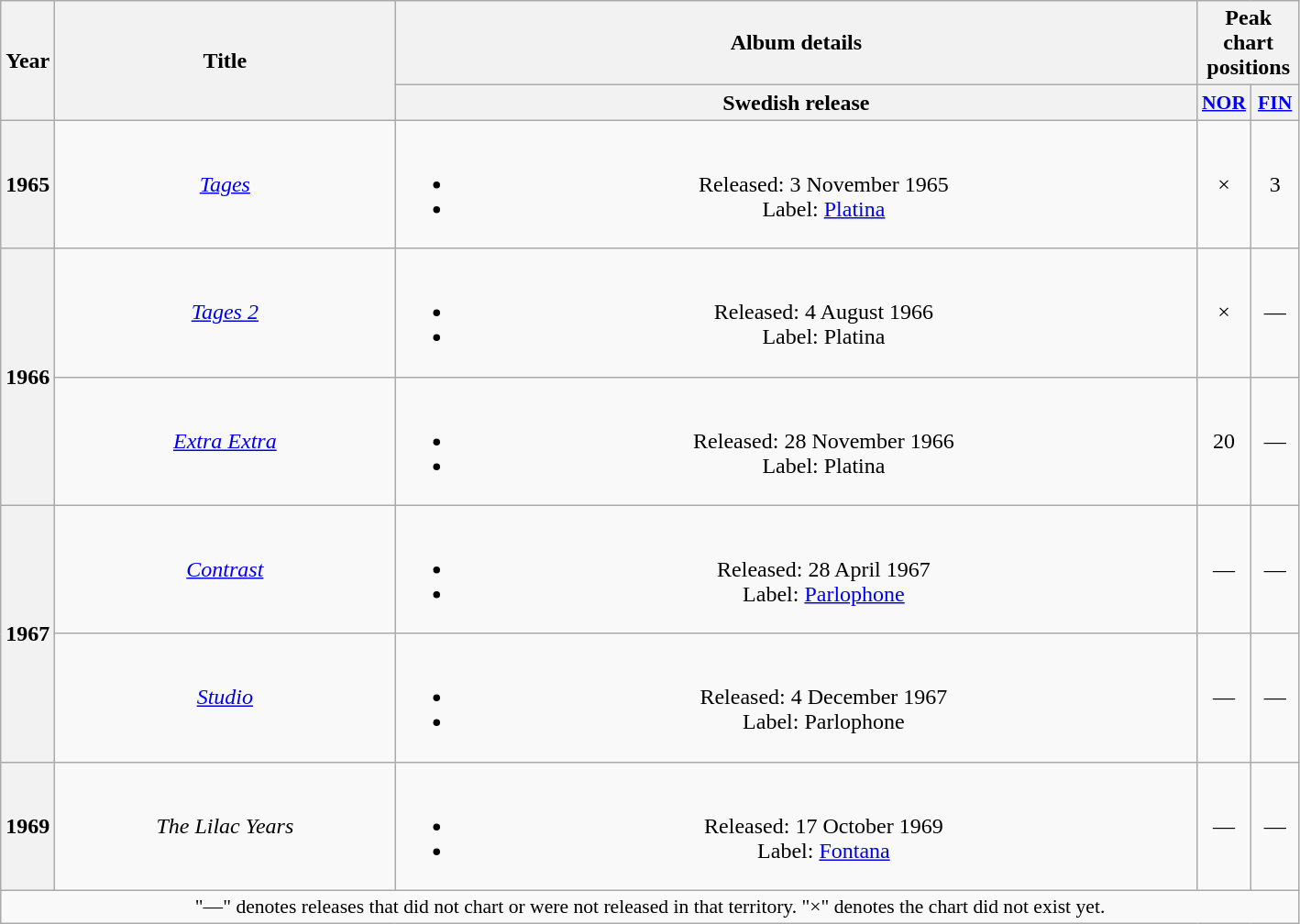<table class="wikitable plainrowheaders" style="text-align:center;">
<tr>
<th rowspan="2" scope="col">Year</th>
<th rowspan="2" scope="col" style="width:15em;">Title</th>
<th scope="colgroup" style="width:36em;">Album details</th>
<th colspan="2" scope="colgroup" align="center">Peak chart positions</th>
</tr>
<tr>
<th scope="col">Swedish release</th>
<th scope="col" style="width:2em;font-size:90%;"><a href='#'>NOR</a><br></th>
<th scope="col" style="width:2em;font-size:90%;"><a href='#'>FIN</a><br></th>
</tr>
<tr>
<th scope="row">1965</th>
<td><a href='#'><em>Tages</em></a></td>
<td><br><ul><li>Released: 3 November 1965</li><li>Label: <a href='#'>Platina</a> </li></ul></td>
<td>×</td>
<td>3</td>
</tr>
<tr>
<th scope="rowgroup" rowspan="2">1966</th>
<td><a href='#'><em>Tages 2</em></a></td>
<td><br><ul><li>Released: 4 August 1966</li><li>Label: Platina </li></ul></td>
<td>×</td>
<td>—</td>
</tr>
<tr>
<td><a href='#'><em>Extra Extra</em></a></td>
<td><br><ul><li>Released: 28 November 1966</li><li>Label: Platina </li></ul></td>
<td>20</td>
<td>—</td>
</tr>
<tr>
<th scope="rowgroup" rowspan="2">1967</th>
<td><a href='#'><em>Contrast</em></a></td>
<td><br><ul><li>Released: 28 April 1967</li><li>Label: <a href='#'>Parlophone</a> </li></ul></td>
<td>—</td>
<td>—</td>
</tr>
<tr>
<td><a href='#'><em>Studio</em></a></td>
<td><br><ul><li>Released: 4 December 1967</li><li>Label: Parlophone </li></ul></td>
<td>—</td>
<td>—</td>
</tr>
<tr>
<th scope="row">1969</th>
<td><em>The Lilac Years</em></td>
<td><br><ul><li>Released: 17 October 1969</li><li>Label: <a href='#'>Fontana</a> </li></ul></td>
<td>—</td>
<td>—</td>
</tr>
<tr>
<td colspan="5" style="font-size:90%">"—" denotes releases that did not chart or were not released in that territory. "×" denotes the chart did not exist yet.</td>
</tr>
</table>
